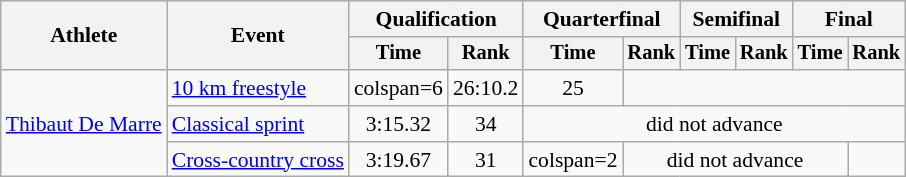<table class="wikitable" style="font-size:90%">
<tr>
<th rowspan="2">Athlete</th>
<th rowspan="2">Event</th>
<th colspan="2">Qualification</th>
<th colspan="2">Quarterfinal</th>
<th colspan="2">Semifinal</th>
<th colspan="2">Final</th>
</tr>
<tr style="font-size:95%">
<th>Time</th>
<th>Rank</th>
<th>Time</th>
<th>Rank</th>
<th>Time</th>
<th>Rank</th>
<th>Time</th>
<th>Rank</th>
</tr>
<tr align=center>
<td align=left rowspan=3><a href='#'>Thibaut De Marre</a></td>
<td align=left><a href='#'>10 km freestyle</a></td>
<td>colspan=6 </td>
<td>26:10.2</td>
<td>25</td>
</tr>
<tr align=center>
<td align=left><a href='#'>Classical sprint</a></td>
<td>3:15.32</td>
<td>34</td>
<td colspan=6>did not advance</td>
</tr>
<tr align=center>
<td align=left><a href='#'>Cross-country cross</a></td>
<td>3:19.67</td>
<td>31</td>
<td>colspan=2 </td>
<td colspan=4>did not advance</td>
</tr>
</table>
